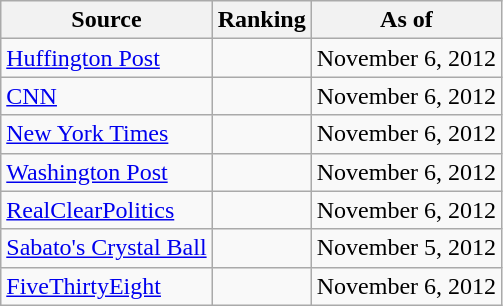<table class="wikitable" style="text-align:center">
<tr>
<th>Source</th>
<th>Ranking</th>
<th>As of</th>
</tr>
<tr>
<td align="left"><a href='#'>Huffington Post</a></td>
<td></td>
<td>November 6, 2012</td>
</tr>
<tr>
<td align="left"><a href='#'>CNN</a></td>
<td></td>
<td>November 6, 2012</td>
</tr>
<tr>
<td align=left><a href='#'>New York Times</a></td>
<td></td>
<td>November 6, 2012</td>
</tr>
<tr>
<td align="left"><a href='#'>Washington Post</a></td>
<td></td>
<td>November 6, 2012</td>
</tr>
<tr>
<td align="left"><a href='#'>RealClearPolitics</a></td>
<td></td>
<td>November 6, 2012</td>
</tr>
<tr>
<td align="left"><a href='#'>Sabato's Crystal Ball</a></td>
<td></td>
<td>November 5, 2012</td>
</tr>
<tr>
<td align="left"><a href='#'>FiveThirtyEight</a></td>
<td></td>
<td>November 6, 2012</td>
</tr>
</table>
